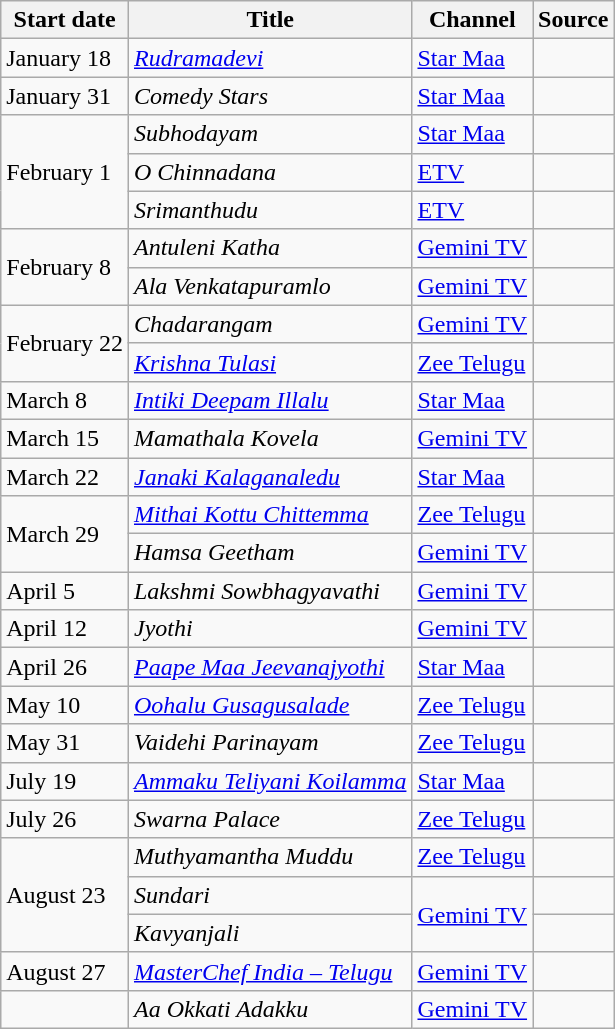<table class="wikitable sortable">
<tr>
<th>Start date</th>
<th>Title</th>
<th>Channel</th>
<th>Source</th>
</tr>
<tr>
<td>January 18</td>
<td><em><a href='#'>Rudramadevi</a></em></td>
<td><a href='#'>Star Maa</a></td>
<td></td>
</tr>
<tr>
<td>January 31</td>
<td><em>Comedy Stars</em></td>
<td><a href='#'>Star Maa</a></td>
<td></td>
</tr>
<tr>
<td rowspan="3">February 1</td>
<td><em>Subhodayam</em></td>
<td><a href='#'>Star Maa</a></td>
<td></td>
</tr>
<tr>
<td><em>O Chinnadana</em></td>
<td><a href='#'>ETV</a></td>
<td></td>
</tr>
<tr>
<td><em>Srimanthudu</em></td>
<td><a href='#'>ETV</a></td>
<td></td>
</tr>
<tr>
<td rowspan="2">February 8</td>
<td><em>Antuleni Katha</em></td>
<td><a href='#'>Gemini TV</a></td>
<td></td>
</tr>
<tr>
<td><em>Ala Venkatapuramlo</em></td>
<td><a href='#'>Gemini TV</a></td>
<td></td>
</tr>
<tr>
<td rowspan="2">February 22</td>
<td><em>Chadarangam</em></td>
<td><a href='#'>Gemini TV</a></td>
<td></td>
</tr>
<tr>
<td><em><a href='#'>Krishna Tulasi</a></em></td>
<td><a href='#'>Zee Telugu</a></td>
<td></td>
</tr>
<tr>
<td>March 8</td>
<td><em><a href='#'>Intiki Deepam Illalu</a></em></td>
<td><a href='#'>Star Maa</a></td>
<td></td>
</tr>
<tr>
<td>March 15</td>
<td><em>Mamathala Kovela</em></td>
<td><a href='#'>Gemini TV</a></td>
<td></td>
</tr>
<tr>
<td>March 22</td>
<td><em><a href='#'>Janaki Kalaganaledu</a></em></td>
<td><a href='#'>Star Maa</a></td>
<td></td>
</tr>
<tr>
<td rowspan="2">March 29</td>
<td><em><a href='#'>Mithai Kottu Chittemma</a></em></td>
<td><a href='#'>Zee Telugu</a></td>
<td></td>
</tr>
<tr>
<td><em>Hamsa Geetham</em></td>
<td><a href='#'>Gemini TV</a></td>
<td></td>
</tr>
<tr>
<td>April 5</td>
<td><em>Lakshmi Sowbhagyavathi</em></td>
<td><a href='#'>Gemini TV</a></td>
<td></td>
</tr>
<tr>
<td>April 12</td>
<td><em>Jyothi</em></td>
<td><a href='#'>Gemini TV</a></td>
<td></td>
</tr>
<tr>
<td>April 26</td>
<td><em><a href='#'>Paape Maa Jeevanajyothi</a></em></td>
<td><a href='#'>Star Maa</a></td>
<td></td>
</tr>
<tr>
<td>May 10</td>
<td><em><a href='#'>Oohalu Gusagusalade</a></em></td>
<td><a href='#'>Zee Telugu</a></td>
<td></td>
</tr>
<tr>
<td>May 31</td>
<td><em>Vaidehi Parinayam</em></td>
<td><a href='#'>Zee Telugu</a></td>
<td></td>
</tr>
<tr>
<td>July 19</td>
<td><em><a href='#'>Ammaku Teliyani Koilamma</a></em></td>
<td><a href='#'>Star Maa</a></td>
<td></td>
</tr>
<tr>
<td>July 26</td>
<td><em>Swarna Palace</em></td>
<td><a href='#'>Zee Telugu</a></td>
<td></td>
</tr>
<tr>
<td rowspan="3">August 23</td>
<td><em>Muthyamantha Muddu</em></td>
<td><a href='#'>Zee Telugu</a></td>
<td></td>
</tr>
<tr>
<td><em>Sundari</em></td>
<td rowspan="2"><a href='#'>Gemini TV</a></td>
<td></td>
</tr>
<tr>
<td><em>Kavyanjali</em></td>
<td></td>
</tr>
<tr>
<td>August 27</td>
<td><em><a href='#'>MasterChef India – Telugu</a></em></td>
<td><a href='#'>Gemini TV</a></td>
<td></td>
</tr>
<tr>
<td></td>
<td><em>Aa Okkati Adakku</em></td>
<td><a href='#'>Gemini TV</a></td>
<td></td>
</tr>
</table>
